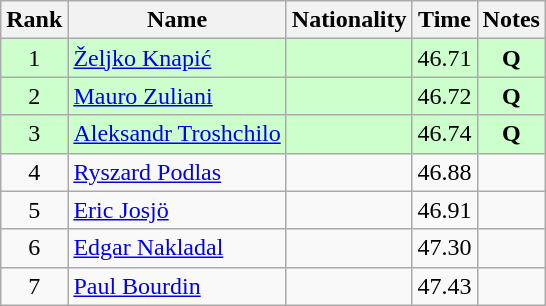<table class="wikitable sortable" style="text-align:center">
<tr>
<th>Rank</th>
<th>Name</th>
<th>Nationality</th>
<th>Time</th>
<th>Notes</th>
</tr>
<tr bgcolor=ccffcc>
<td>1</td>
<td align=left><a href='#'>Željko Knapić</a></td>
<td align=left></td>
<td>46.71</td>
<td><strong>Q</strong></td>
</tr>
<tr bgcolor=ccffcc>
<td>2</td>
<td align=left><a href='#'>Mauro Zuliani</a></td>
<td align=left></td>
<td>46.72</td>
<td><strong>Q</strong></td>
</tr>
<tr bgcolor=ccffcc>
<td>3</td>
<td align=left><a href='#'>Aleksandr Troshchilo</a></td>
<td align=left></td>
<td>46.74</td>
<td><strong>Q</strong></td>
</tr>
<tr>
<td>4</td>
<td align=left><a href='#'>Ryszard Podlas</a></td>
<td align=left></td>
<td>46.88</td>
<td></td>
</tr>
<tr>
<td>5</td>
<td align=left><a href='#'>Eric Josjö</a></td>
<td align=left></td>
<td>46.91</td>
<td></td>
</tr>
<tr>
<td>6</td>
<td align=left><a href='#'>Edgar Nakladal</a></td>
<td align=left></td>
<td>47.30</td>
<td></td>
</tr>
<tr>
<td>7</td>
<td align=left><a href='#'>Paul Bourdin</a></td>
<td align=left></td>
<td>47.43</td>
<td></td>
</tr>
</table>
